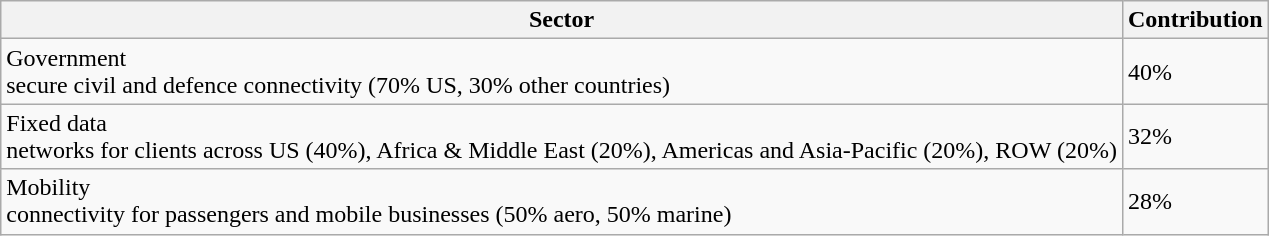<table class="wikitable">
<tr>
<th>Sector</th>
<th>Contribution</th>
</tr>
<tr>
<td>Government<br>secure civil and defence connectivity (70% US, 30% other countries)</td>
<td>40%</td>
</tr>
<tr>
<td>Fixed data<br>networks for clients across US (40%), Africa & Middle East (20%), Americas and Asia-Pacific (20%), ROW (20%)</td>
<td>32%</td>
</tr>
<tr>
<td>Mobility<br>connectivity for passengers and mobile businesses (50% aero, 50% marine)</td>
<td>28%</td>
</tr>
</table>
